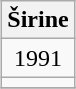<table class="wikitable" style="margin: 0.5em auto; text-align: center;">
<tr>
<th colspan="1">Širine</th>
</tr>
<tr>
<td>1991</td>
</tr>
<tr>
<td></td>
</tr>
<tr>
</tr>
</table>
